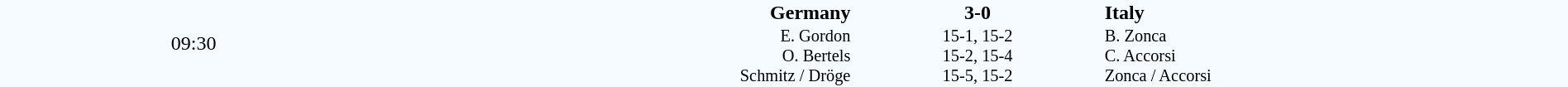<table style="width: 100%; background:#F5FAFF;" cellspacing="0">
<tr>
<td align=center rowspan=3 width=20%>09:30</td>
</tr>
<tr>
<td width=24% align=right><strong>Germany</strong></td>
<td align=center width=13%><strong>3-0</strong></td>
<td width=24%><strong>Italy</strong></td>
</tr>
<tr style=font-size:85%>
<td align=right valign=top>E. Gordon<br>O. Bertels<br>Schmitz / Dröge</td>
<td align=center>15-1, 15-2<br>15-2, 15-4<br>15-5, 15-2</td>
<td valign=top>B. Zonca<br>C. Accorsi<br>Zonca / Accorsi</td>
</tr>
</table>
